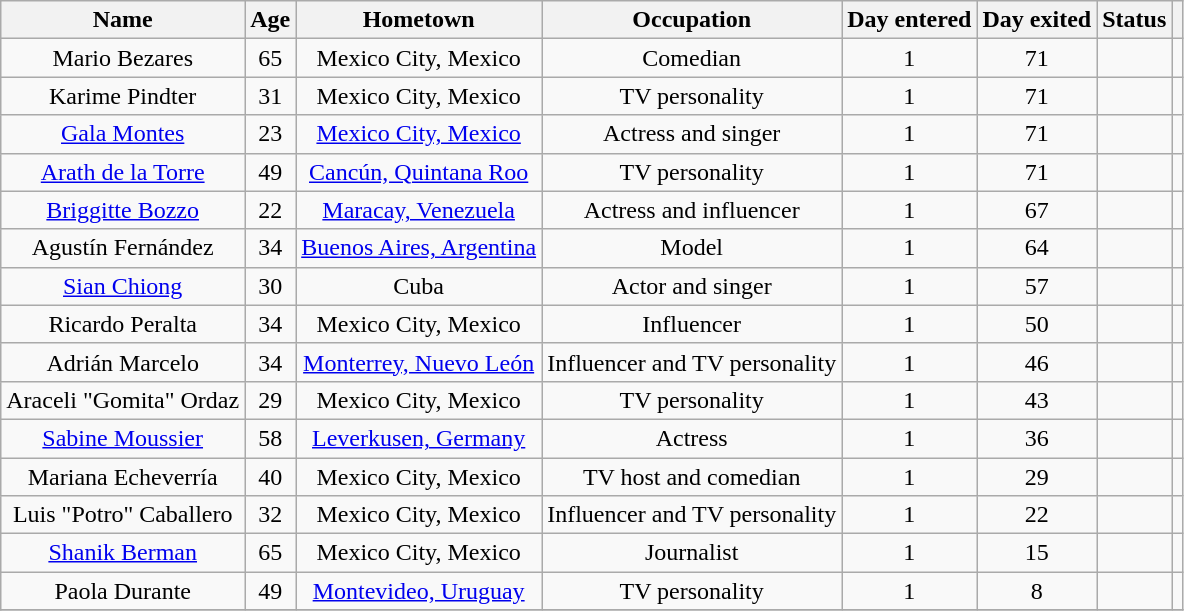<table class="wikitable sortable" style="text-align:center;">
<tr>
<th>Name</th>
<th>Age</th>
<th>Hometown</th>
<th>Occupation</th>
<th>Day entered</th>
<th>Day exited</th>
<th>Status</th>
<th></th>
</tr>
<tr>
<td>Mario Bezares</td>
<td>65</td>
<td>Mexico City, Mexico</td>
<td>Comedian</td>
<td>1</td>
<td>71</td>
<td></td>
<td></td>
</tr>
<tr>
<td>Karime Pindter</td>
<td>31</td>
<td>Mexico City, Mexico</td>
<td>TV personality</td>
<td>1</td>
<td>71</td>
<td></td>
<td></td>
</tr>
<tr>
<td><a href='#'>Gala Montes</a></td>
<td>23</td>
<td><a href='#'>Mexico City, Mexico</a></td>
<td>Actress and singer</td>
<td>1</td>
<td>71</td>
<td></td>
<td></td>
</tr>
<tr>
<td><a href='#'>Arath de la Torre</a></td>
<td>49</td>
<td><a href='#'>Cancún, Quintana Roo</a></td>
<td>TV personality</td>
<td>1</td>
<td>71</td>
<td></td>
<td></td>
</tr>
<tr>
<td><a href='#'>Briggitte Bozzo</a></td>
<td>22</td>
<td><a href='#'>Maracay, Venezuela</a></td>
<td>Actress and influencer</td>
<td>1</td>
<td>67</td>
<td></td>
<td></td>
</tr>
<tr>
<td>Agustín Fernández</td>
<td>34</td>
<td><a href='#'>Buenos Aires, Argentina</a></td>
<td>Model</td>
<td>1</td>
<td>64</td>
<td></td>
<td></td>
</tr>
<tr>
<td><a href='#'>Sian Chiong</a></td>
<td>30</td>
<td>Cuba</td>
<td>Actor and singer</td>
<td>1</td>
<td>57</td>
<td></td>
<td></td>
</tr>
<tr>
<td>Ricardo Peralta</td>
<td>34</td>
<td>Mexico City, Mexico</td>
<td>Influencer</td>
<td>1</td>
<td>50</td>
<td></td>
<td></td>
</tr>
<tr>
<td>Adrián Marcelo</td>
<td>34</td>
<td><a href='#'>Monterrey, Nuevo León</a></td>
<td>Influencer and TV personality</td>
<td>1</td>
<td>46</td>
<td></td>
<td></td>
</tr>
<tr>
<td>Araceli "Gomita" Ordaz</td>
<td>29</td>
<td>Mexico City, Mexico</td>
<td>TV personality</td>
<td>1</td>
<td>43</td>
<td></td>
<td></td>
</tr>
<tr>
<td><a href='#'>Sabine Moussier</a></td>
<td>58</td>
<td><a href='#'>Leverkusen, Germany</a></td>
<td>Actress</td>
<td>1</td>
<td>36</td>
<td></td>
<td></td>
</tr>
<tr>
<td>Mariana Echeverría</td>
<td>40</td>
<td>Mexico City, Mexico</td>
<td>TV host and comedian</td>
<td>1</td>
<td>29</td>
<td></td>
<td></td>
</tr>
<tr>
<td>Luis "Potro" Caballero</td>
<td>32</td>
<td>Mexico City, Mexico</td>
<td>Influencer and TV personality</td>
<td>1</td>
<td>22</td>
<td></td>
<td></td>
</tr>
<tr>
<td><a href='#'>Shanik Berman</a></td>
<td>65</td>
<td>Mexico City, Mexico</td>
<td>Journalist</td>
<td>1</td>
<td>15</td>
<td></td>
<td></td>
</tr>
<tr>
<td>Paola Durante</td>
<td>49</td>
<td><a href='#'>Montevideo, Uruguay</a></td>
<td>TV personality</td>
<td>1</td>
<td>8</td>
<td></td>
<td></td>
</tr>
<tr>
</tr>
</table>
